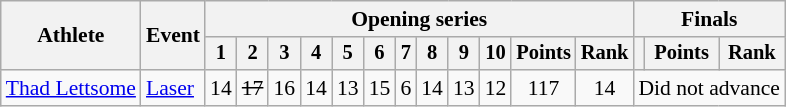<table class=wikitable style=font-size:90%;text-align:center>
<tr>
<th rowspan=2>Athlete</th>
<th rowspan=2>Event</th>
<th colspan=12>Opening series</th>
<th colspan=3>Finals</th>
</tr>
<tr style=font-size:95%>
<th>1</th>
<th>2</th>
<th>3</th>
<th>4</th>
<th>5</th>
<th>6</th>
<th>7</th>
<th>8</th>
<th>9</th>
<th>10</th>
<th>Points</th>
<th>Rank</th>
<th></th>
<th>Points</th>
<th>Rank</th>
</tr>
<tr>
<td align=left><a href='#'>Thad Lettsome</a></td>
<td align=left><a href='#'>Laser</a></td>
<td>14</td>
<td><s>17</s></td>
<td>16</td>
<td>14</td>
<td>13</td>
<td>15</td>
<td>6</td>
<td>14</td>
<td>13</td>
<td>12</td>
<td>117</td>
<td>14</td>
<td colspan=3>Did not advance</td>
</tr>
</table>
